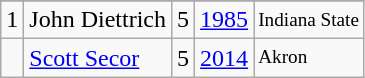<table class="wikitable">
<tr>
</tr>
<tr>
<td>1</td>
<td>John Diettrich</td>
<td>5</td>
<td><a href='#'>1985</a></td>
<td style="font-size:80%;">Indiana State</td>
</tr>
<tr>
<td></td>
<td><a href='#'>Scott Secor</a></td>
<td>5</td>
<td><a href='#'>2014</a></td>
<td style="font-size:80%;">Akron</td>
</tr>
</table>
